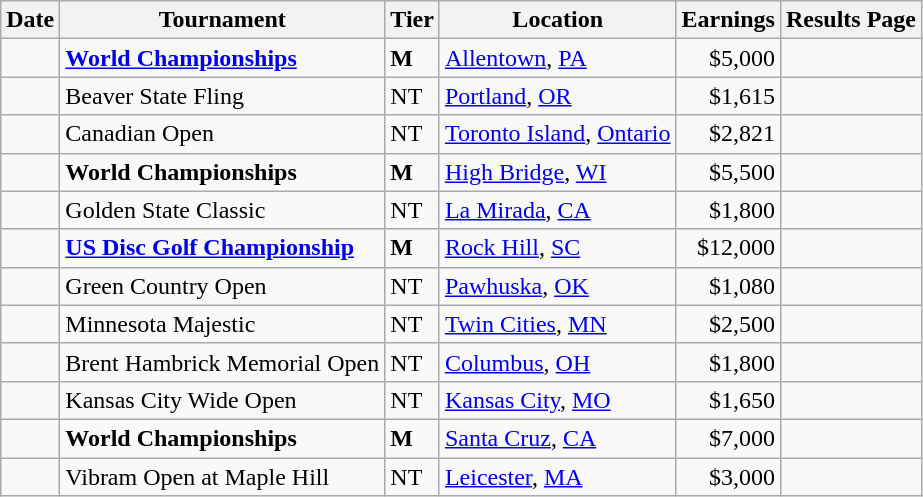<table class="wikitable sortable">
<tr>
<th>Date</th>
<th>Tournament</th>
<th>Tier</th>
<th class="unsortable">Location</th>
<th>Earnings</th>
<th class="unsortable">Results Page</th>
</tr>
<tr>
<td></td>
<td><strong><a href='#'>World Championships</a></strong></td>
<td align=left><strong>M</strong> </td>
<td><a href='#'>Allentown</a>, <a href='#'>PA</a></td>
<td align=right>$5,000</td>
<td></td>
</tr>
<tr>
<td></td>
<td>Beaver State Fling </td>
<td align=left>NT </td>
<td><a href='#'>Portland</a>, <a href='#'>OR</a></td>
<td align=right>$1,615</td>
<td></td>
</tr>
<tr>
<td></td>
<td>Canadian Open</td>
<td align=left>NT</td>
<td><a href='#'>Toronto Island</a>, <a href='#'>Ontario</a></td>
<td align=right>$2,821</td>
<td></td>
</tr>
<tr>
<td></td>
<td><strong>World Championships</strong></td>
<td align=left><strong>M</strong></td>
<td><a href='#'>High Bridge</a>, <a href='#'>WI</a></td>
<td align=right>$5,500</td>
<td></td>
</tr>
<tr>
<td></td>
<td>Golden State Classic</td>
<td align=left>NT</td>
<td><a href='#'>La Mirada</a>, <a href='#'>CA</a></td>
<td align=right>$1,800</td>
<td></td>
</tr>
<tr>
<td></td>
<td><strong><a href='#'>US Disc Golf Championship</a></strong></td>
<td align=left><strong>M</strong></td>
<td><a href='#'>Rock Hill</a>, <a href='#'>SC</a></td>
<td align=right>$12,000</td>
<td></td>
</tr>
<tr>
<td></td>
<td>Green Country Open</td>
<td align=left>NT</td>
<td><a href='#'>Pawhuska</a>, <a href='#'>OK</a></td>
<td align=right>$1,080</td>
<td></td>
</tr>
<tr>
<td></td>
<td>Minnesota Majestic</td>
<td align=left>NT</td>
<td><a href='#'>Twin Cities</a>, <a href='#'>MN</a></td>
<td align=right>$2,500</td>
<td></td>
</tr>
<tr>
<td></td>
<td>Brent Hambrick Memorial Open </td>
<td align=left>NT</td>
<td><a href='#'>Columbus</a>, <a href='#'>OH</a></td>
<td align=right>$1,800</td>
<td></td>
</tr>
<tr>
<td></td>
<td>Kansas City Wide Open</td>
<td align=left>NT</td>
<td><a href='#'>Kansas City</a>, <a href='#'>MO</a></td>
<td align=right>$1,650</td>
<td></td>
</tr>
<tr>
<td></td>
<td><strong>World Championships</strong> </td>
<td align=left><strong>M</strong></td>
<td><a href='#'>Santa Cruz</a>, <a href='#'>CA</a></td>
<td align=right>$7,000</td>
<td></td>
</tr>
<tr>
<td></td>
<td>Vibram Open at Maple Hill </td>
<td align=left>NT</td>
<td><a href='#'>Leicester</a>, <a href='#'>MA</a></td>
<td align=right>$3,000</td>
<td></td>
</tr>
</table>
